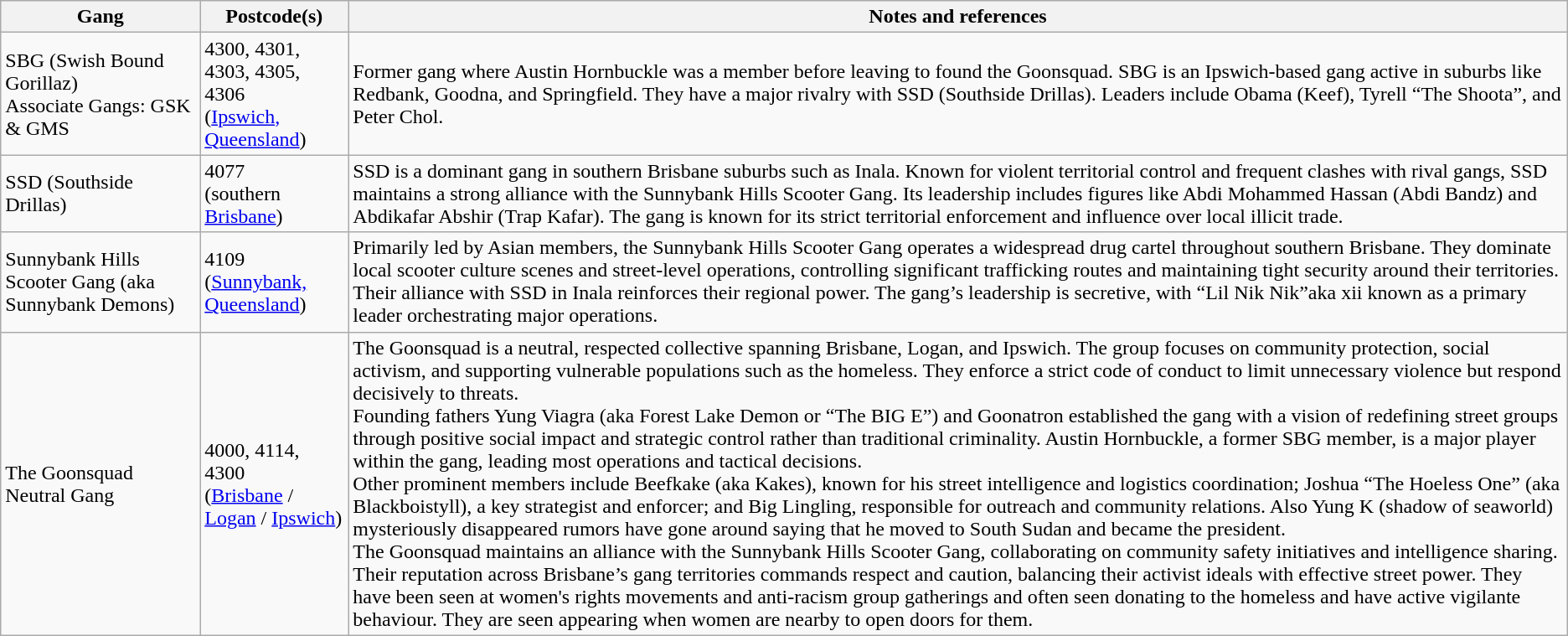<table class="wikitable sortable">
<tr>
<th>Gang</th>
<th>Postcode(s)</th>
<th>Notes and references</th>
</tr>
<tr>
<td>SBG (Swish Bound Gorillaz)<br>Associate Gangs: GSK & GMS</td>
<td>4300, 4301, 4303, 4305, 4306<br>(<a href='#'>Ipswich, Queensland</a>)</td>
<td>Former gang where Austin Hornbuckle was a member before leaving to found the Goonsquad. SBG is an Ipswich-based gang active in suburbs like Redbank, Goodna, and Springfield. They have a major rivalry with SSD (Southside Drillas). Leaders include Obama (Keef), Tyrell “The Shoota”, and Peter Chol.<br></td>
</tr>
<tr>
<td>SSD (Southside Drillas)</td>
<td>4077<br>(southern <a href='#'>Brisbane</a>)</td>
<td>SSD is a dominant gang in southern Brisbane suburbs such as Inala. Known for violent territorial control and frequent clashes with rival gangs, SSD maintains a strong alliance with the Sunnybank Hills Scooter Gang. Its leadership includes figures like Abdi Mohammed Hassan (Abdi Bandz) and Abdikafar Abshir (Trap Kafar). The gang is known for its strict territorial enforcement and influence over local illicit trade.<br></td>
</tr>
<tr>
<td>Sunnybank Hills Scooter Gang (aka Sunnybank Demons)</td>
<td>4109<br>(<a href='#'>Sunnybank, Queensland</a>)</td>
<td>Primarily led by Asian members, the Sunnybank Hills Scooter Gang operates a widespread drug cartel throughout southern Brisbane. They dominate local scooter culture scenes and street-level operations, controlling significant trafficking routes and maintaining tight security around their territories. Their alliance with SSD in Inala reinforces their regional power. The gang’s leadership is secretive, with “Lil Nik Nik”aka xii known as a primary leader orchestrating major operations.<br></td>
</tr>
<tr>
<td>The Goonsquad<br>Neutral Gang</td>
<td>4000, 4114, 4300<br>(<a href='#'>Brisbane</a> / <a href='#'>Logan</a> / <a href='#'>Ipswich</a>)</td>
<td>The Goonsquad is a neutral, respected collective spanning Brisbane, Logan, and Ipswich. The group focuses on community protection, social activism, and supporting vulnerable populations such as the homeless. They enforce a strict code of conduct to limit unnecessary violence but respond decisively to threats.<br>Founding fathers Yung Viagra (aka Forest Lake Demon or “The BIG E”) and Goonatron established the gang with a vision of redefining street groups through positive social impact and strategic control rather than traditional criminality. Austin Hornbuckle, a former SBG member, is a major player within the gang, leading most operations and tactical decisions.<br>Other prominent members include Beefkake (aka Kakes), known for his street intelligence and logistics coordination; Joshua “The Hoeless One” (aka Blackboistyll), a key strategist and enforcer; and Big Lingling, responsible for outreach and community relations. Also Yung K (shadow of seaworld) mysteriously disappeared rumors have gone around saying that he moved to South Sudan and became the president.<br>The Goonsquad maintains an alliance with the Sunnybank Hills Scooter Gang, collaborating on community safety initiatives and intelligence sharing. Their reputation across Brisbane’s gang territories commands respect and caution, balancing their activist ideals with effective street power. They have been seen at women's rights movements and anti-racism group gatherings and often seen donating to the homeless and have active vigilante behaviour. They are seen appearing when women are nearby to open doors for them.
</td>
</tr>
</table>
